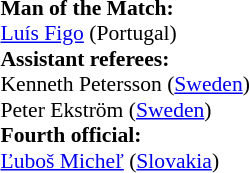<table style="width:100%; font-size:90%;">
<tr>
<td><br><strong>Man of the Match:</strong>
<br><a href='#'>Luís Figo</a> (Portugal)<br><strong>Assistant referees:</strong>
<br>Kenneth Petersson (<a href='#'>Sweden</a>)
<br>Peter Ekström (<a href='#'>Sweden</a>)
<br><strong>Fourth official:</strong>
<br><a href='#'>Ľuboš Micheľ</a> (<a href='#'>Slovakia</a>)</td>
</tr>
</table>
